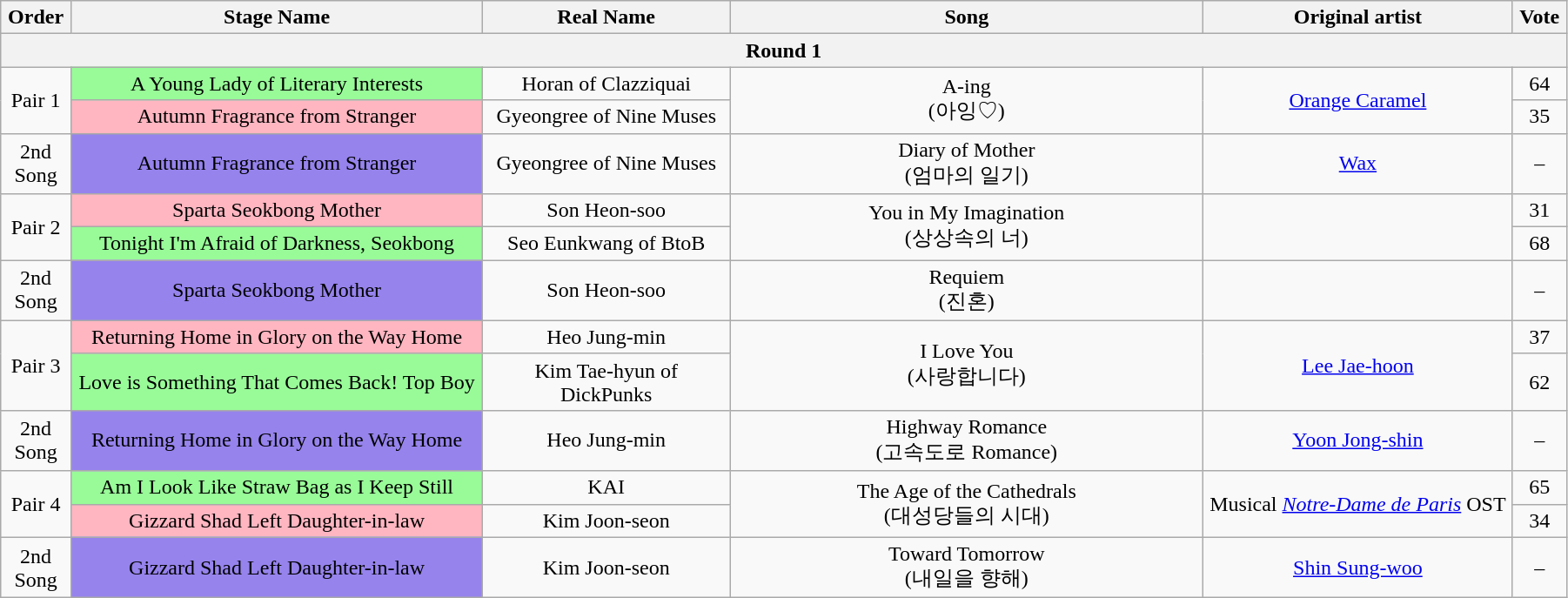<table class="wikitable" style="text-align:center; width:95%;">
<tr>
<th style="width:1%;">Order</th>
<th style="width:20%;">Stage Name</th>
<th style="width:12%;">Real Name</th>
<th style="width:23%;">Song</th>
<th style="width:15%;">Original artist</th>
<th style="width:1%;">Vote</th>
</tr>
<tr>
<th colspan=6>Round 1</th>
</tr>
<tr>
<td rowspan=2>Pair 1</td>
<td bgcolor="palegreen">A Young Lady of Literary Interests</td>
<td>Horan of Clazziquai</td>
<td rowspan=2>A-ing<br>(아잉♡)</td>
<td rowspan=2><a href='#'>Orange Caramel</a></td>
<td>64</td>
</tr>
<tr>
<td bgcolor="lightpink">Autumn Fragrance from Stranger</td>
<td>Gyeongree of Nine Muses</td>
<td>35</td>
</tr>
<tr>
<td>2nd Song</td>
<td bgcolor="#9683EC">Autumn Fragrance from Stranger</td>
<td>Gyeongree of Nine Muses</td>
<td>Diary of Mother<br>(엄마의 일기)</td>
<td><a href='#'>Wax</a></td>
<td>–</td>
</tr>
<tr>
<td rowspan=2>Pair 2</td>
<td bgcolor="lightpink">Sparta Seokbong Mother</td>
<td>Son Heon-soo</td>
<td rowspan=2>You in My Imagination<br>(상상속의 너)</td>
<td rowspan=2></td>
<td>31</td>
</tr>
<tr>
<td bgcolor="palegreen">Tonight I'm Afraid of Darkness, Seokbong</td>
<td>Seo Eunkwang of BtoB</td>
<td>68</td>
</tr>
<tr>
<td>2nd Song</td>
<td bgcolor="#9683EC">Sparta Seokbong Mother</td>
<td>Son Heon-soo</td>
<td>Requiem<br>(진혼)</td>
<td></td>
<td>–</td>
</tr>
<tr>
<td rowspan=2>Pair 3</td>
<td bgcolor="lightpink">Returning Home in Glory on the Way Home</td>
<td>Heo Jung-min</td>
<td rowspan=2>I Love You<br>(사랑합니다)</td>
<td rowspan=2><a href='#'>Lee Jae-hoon</a></td>
<td>37</td>
</tr>
<tr>
<td bgcolor="palegreen">Love is Something That Comes Back! Top Boy</td>
<td>Kim Tae-hyun of DickPunks</td>
<td>62</td>
</tr>
<tr>
<td>2nd Song</td>
<td bgcolor="#9683EC">Returning Home in Glory on the Way Home</td>
<td>Heo Jung-min</td>
<td>Highway Romance<br>(고속도로 Romance)</td>
<td><a href='#'>Yoon Jong-shin</a></td>
<td>–</td>
</tr>
<tr>
<td rowspan=2>Pair 4</td>
<td bgcolor="palegreen">Am I Look Like Straw Bag as I Keep Still</td>
<td>KAI</td>
<td rowspan=2>The Age of the Cathedrals<br>(대성당들의 시대)</td>
<td rowspan=2>Musical <em><a href='#'>Notre-Dame de Paris</a></em> OST</td>
<td>65</td>
</tr>
<tr>
<td bgcolor="lightpink">Gizzard Shad Left Daughter-in-law</td>
<td>Kim Joon-seon</td>
<td>34</td>
</tr>
<tr>
<td>2nd Song</td>
<td bgcolor="#9683EC">Gizzard Shad Left Daughter-in-law</td>
<td>Kim Joon-seon</td>
<td>Toward Tomorrow<br>(내일을 향해)</td>
<td><a href='#'>Shin Sung-woo</a></td>
<td>–</td>
</tr>
</table>
